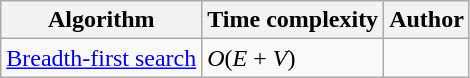<table class=wikitable>
<tr>
<th>Algorithm</th>
<th>Time complexity</th>
<th>Author</th>
</tr>
<tr>
<td><a href='#'>Breadth-first search</a></td>
<td><em>O</em>(<em>E</em> + <em>V</em>)</td>
<td></td>
</tr>
</table>
